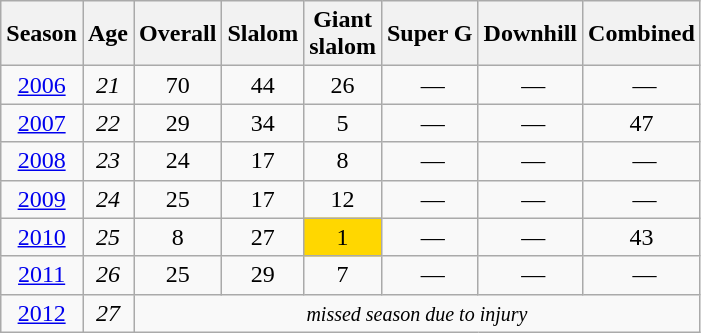<table class=wikitable style="text-align:center">
<tr>
<th>Season</th>
<th>Age</th>
<th>Overall</th>
<th>Slalom</th>
<th>Giant<br>slalom</th>
<th>Super G</th>
<th>Downhill</th>
<th>Combined</th>
</tr>
<tr>
<td><a href='#'>2006</a></td>
<td><em>21</em></td>
<td>70</td>
<td>44</td>
<td>26</td>
<td> —</td>
<td> —</td>
<td> —</td>
</tr>
<tr>
<td><a href='#'>2007</a></td>
<td><em>22</em></td>
<td>29</td>
<td>34</td>
<td>5</td>
<td> —</td>
<td> —</td>
<td>47</td>
</tr>
<tr>
<td><a href='#'>2008</a></td>
<td><em>23</em></td>
<td>24</td>
<td>17</td>
<td>8</td>
<td> —</td>
<td> —</td>
<td> —</td>
</tr>
<tr>
<td><a href='#'>2009</a></td>
<td><em>24</em></td>
<td>25</td>
<td>17</td>
<td>12</td>
<td> —</td>
<td> —</td>
<td> —</td>
</tr>
<tr>
<td><a href='#'>2010</a></td>
<td><em>25</em></td>
<td>8</td>
<td>27</td>
<td bgcolor="gold">1</td>
<td> —</td>
<td> —</td>
<td>43</td>
</tr>
<tr>
<td><a href='#'>2011</a></td>
<td><em>26</em></td>
<td>25</td>
<td>29</td>
<td>7</td>
<td> —</td>
<td> —</td>
<td> —</td>
</tr>
<tr>
<td><a href='#'>2012</a></td>
<td><em>27</em></td>
<td colspan=6><small><em>missed season due to injury</em></small></td>
</tr>
</table>
